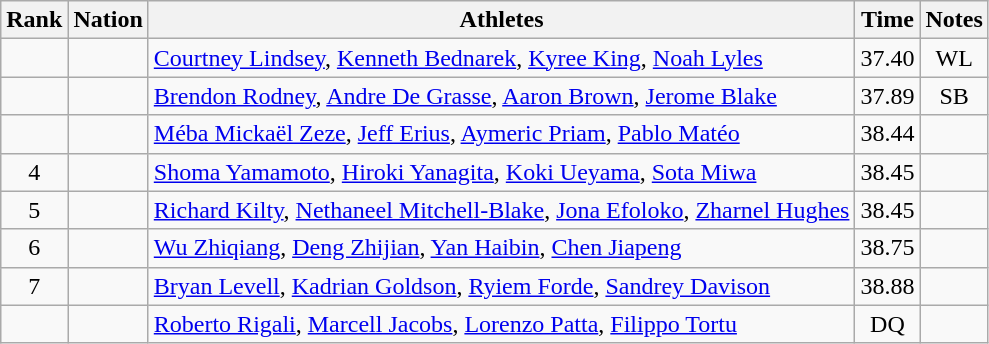<table class="wikitable sortable" style="text-align:center">
<tr>
<th>Rank</th>
<th>Nation</th>
<th>Athletes</th>
<th>Time</th>
<th>Notes</th>
</tr>
<tr>
<td></td>
<td align=left></td>
<td align=left><a href='#'>Courtney Lindsey</a>, <a href='#'>Kenneth Bednarek</a>, <a href='#'>Kyree King</a>, <a href='#'>Noah Lyles</a></td>
<td>37.40</td>
<td>WL</td>
</tr>
<tr>
<td></td>
<td align=left></td>
<td align=left><a href='#'>Brendon Rodney</a>, <a href='#'>Andre De Grasse</a>, <a href='#'>Aaron Brown</a>, <a href='#'>Jerome Blake</a></td>
<td>37.89</td>
<td>SB</td>
</tr>
<tr>
<td></td>
<td align=left></td>
<td align=left><a href='#'>Méba Mickaël Zeze</a>, <a href='#'>Jeff Erius</a>, <a href='#'>Aymeric Priam</a>, <a href='#'>Pablo Matéo</a></td>
<td>38.44</td>
<td></td>
</tr>
<tr>
<td>4</td>
<td align=left></td>
<td align=left><a href='#'>Shoma Yamamoto</a>, <a href='#'>Hiroki Yanagita</a>, <a href='#'>Koki Ueyama</a>, <a href='#'>Sota Miwa</a></td>
<td>38.45</td>
<td></td>
</tr>
<tr>
<td>5</td>
<td align=left></td>
<td align=left><a href='#'>Richard Kilty</a>, <a href='#'>Nethaneel Mitchell-Blake</a>, <a href='#'>Jona Efoloko</a>, <a href='#'>Zharnel Hughes</a></td>
<td>38.45</td>
<td></td>
</tr>
<tr>
<td>6</td>
<td align=left></td>
<td align=left><a href='#'>Wu Zhiqiang</a>, <a href='#'>Deng Zhijian</a>, <a href='#'>Yan Haibin</a>, <a href='#'>Chen Jiapeng</a></td>
<td>38.75</td>
<td></td>
</tr>
<tr>
<td>7</td>
<td align=left></td>
<td align=left><a href='#'>Bryan Levell</a>, <a href='#'>Kadrian Goldson</a>, <a href='#'>Ryiem Forde</a>, <a href='#'>Sandrey Davison</a></td>
<td>38.88</td>
<td></td>
</tr>
<tr>
<td></td>
<td align=left></td>
<td align=left><a href='#'>Roberto Rigali</a>, <a href='#'>Marcell Jacobs</a>, <a href='#'>Lorenzo Patta</a>, <a href='#'>Filippo Tortu</a></td>
<td>DQ</td>
<td></td>
</tr>
</table>
